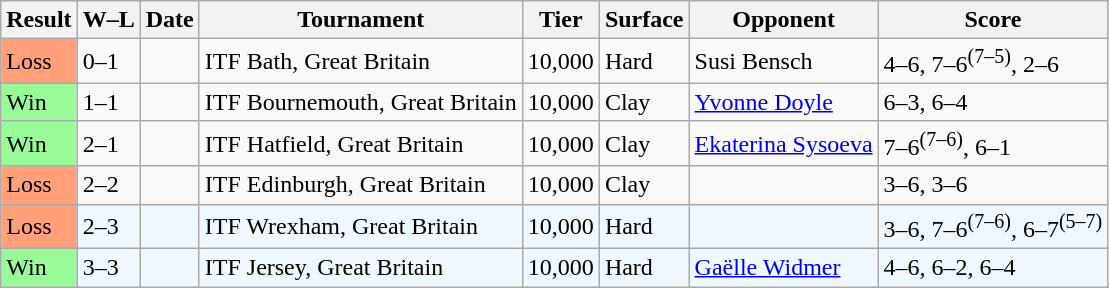<table class="sortable wikitable">
<tr>
<th>Result</th>
<th class="unsortable">W–L</th>
<th>Date</th>
<th>Tournament</th>
<th>Tier</th>
<th>Surface</th>
<th>Opponent</th>
<th class="unsortable">Score</th>
</tr>
<tr>
<td style="background:#ffa07a;">Loss</td>
<td>0–1</td>
<td></td>
<td>ITF Bath, Great Britain</td>
<td>10,000</td>
<td>Hard</td>
<td> Susi Bensch</td>
<td>4–6, 7–6<sup>(7–5)</sup>, 2–6</td>
</tr>
<tr>
<td style="background:#98fb98;">Win</td>
<td>1–1</td>
<td></td>
<td>ITF Bournemouth, Great Britain</td>
<td>10,000</td>
<td>Clay</td>
<td> <a href='#'>Yvonne Doyle</a></td>
<td>6–3, 6–4</td>
</tr>
<tr>
<td style="background:#98fb98;">Win</td>
<td>2–1</td>
<td></td>
<td>ITF Hatfield, Great Britain</td>
<td>10,000</td>
<td>Clay</td>
<td> <a href='#'>Ekaterina Sysoeva</a></td>
<td>7–6<sup>(7–6)</sup>, 6–1</td>
</tr>
<tr>
<td style="background:#ffa07a;">Loss</td>
<td>2–2</td>
<td></td>
<td>ITF Edinburgh, Great Britain</td>
<td>10,000</td>
<td>Clay</td>
<td> </td>
<td>3–6, 3–6</td>
</tr>
<tr bgcolor="#f0f8ff">
<td style="background:#ffa07a;">Loss</td>
<td>2–3</td>
<td></td>
<td>ITF Wrexham, Great Britain</td>
<td>10,000</td>
<td>Hard</td>
<td> </td>
<td>3–6, 7–6<sup>(7–6)</sup>, 6–7<sup>(5–7)</sup></td>
</tr>
<tr bgcolor="#f0f8ff">
<td style="background:#98fb98;">Win</td>
<td>3–3</td>
<td></td>
<td>ITF Jersey, Great Britain</td>
<td>10,000</td>
<td>Hard</td>
<td> <a href='#'>Gaëlle Widmer</a></td>
<td>4–6, 6–2, 6–4</td>
</tr>
</table>
